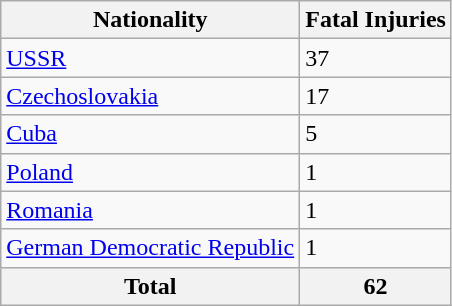<table class="wikitable">
<tr>
<th>Nationality</th>
<th>Fatal Injuries</th>
</tr>
<tr>
<td><a href='#'>USSR</a></td>
<td>37</td>
</tr>
<tr>
<td><a href='#'>Czechoslovakia</a></td>
<td>17</td>
</tr>
<tr>
<td><a href='#'>Cuba</a></td>
<td>5</td>
</tr>
<tr>
<td><a href='#'>Poland</a></td>
<td>1</td>
</tr>
<tr>
<td><a href='#'>Romania</a></td>
<td>1</td>
</tr>
<tr>
<td><a href='#'>German Democratic Republic</a></td>
<td>1</td>
</tr>
<tr>
<th>Total</th>
<th>62</th>
</tr>
</table>
